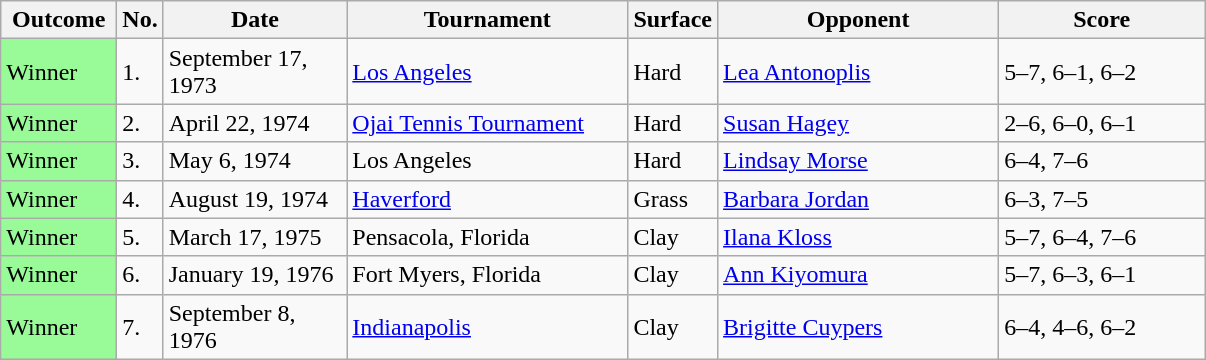<table class="sortable wikitable">
<tr>
<th style="width:70px">Outcome</th>
<th style="width:20px">No.</th>
<th style="width:115px">Date</th>
<th style="width:180px">Tournament</th>
<th style="width:50px">Surface</th>
<th style="width:180px">Opponent</th>
<th style="width:130px" class="unsortable">Score</th>
</tr>
<tr>
<td style="background:#98fb98;">Winner</td>
<td>1.</td>
<td>September 17, 1973</td>
<td><a href='#'>Los Angeles</a></td>
<td>Hard</td>
<td> <a href='#'>Lea Antonoplis</a></td>
<td>5–7, 6–1, 6–2</td>
</tr>
<tr bgcolor=>
<td style="background:#98fb98;">Winner</td>
<td>2.</td>
<td>April 22, 1974</td>
<td><a href='#'>Ojai Tennis Tournament</a></td>
<td>Hard</td>
<td> <a href='#'>Susan Hagey</a></td>
<td>2–6, 6–0, 6–1</td>
</tr>
<tr bgcolor=>
<td style="background:#98fb98;">Winner</td>
<td>3.</td>
<td>May 6, 1974</td>
<td>Los Angeles</td>
<td>Hard</td>
<td> <a href='#'>Lindsay Morse</a></td>
<td>6–4, 7–6</td>
</tr>
<tr bgcolor=>
<td style="background:#98fb98;">Winner</td>
<td>4.</td>
<td>August 19, 1974</td>
<td><a href='#'>Haverford</a></td>
<td>Grass</td>
<td> <a href='#'>Barbara Jordan</a></td>
<td>6–3, 7–5</td>
</tr>
<tr bgcolor=>
<td style="background:#98fb98;">Winner</td>
<td>5.</td>
<td>March 17, 1975</td>
<td>Pensacola, Florida</td>
<td>Clay</td>
<td> <a href='#'>Ilana Kloss</a></td>
<td>5–7, 6–4, 7–6</td>
</tr>
<tr bgcolor=>
<td style="background:#98fb98;">Winner</td>
<td>6.</td>
<td>January 19, 1976</td>
<td>Fort Myers, Florida</td>
<td>Clay</td>
<td> <a href='#'>Ann Kiyomura</a></td>
<td>5–7, 6–3, 6–1</td>
</tr>
<tr bgcolor=>
<td style="background:#98fb98;">Winner</td>
<td>7.</td>
<td>September 8, 1976</td>
<td><a href='#'>Indianapolis</a></td>
<td>Clay</td>
<td> <a href='#'>Brigitte Cuypers</a></td>
<td>6–4, 4–6, 6–2</td>
</tr>
</table>
